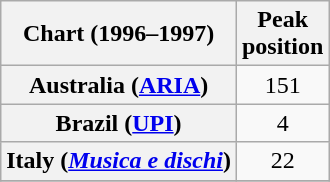<table class="wikitable sortable plainrowheaders">
<tr>
<th scope="col">Chart (1996–1997)</th>
<th scope="col">Peak<br>position</th>
</tr>
<tr>
<th scope="row">Australia (<a href='#'>ARIA</a>)</th>
<td align="center">151</td>
</tr>
<tr>
<th scope="row">Brazil (<a href='#'>UPI</a>)</th>
<td align=center>4</td>
</tr>
<tr>
<th scope="row">Italy (<em><a href='#'>Musica e dischi</a></em>)</th>
<td align=center>22</td>
</tr>
<tr>
</tr>
</table>
